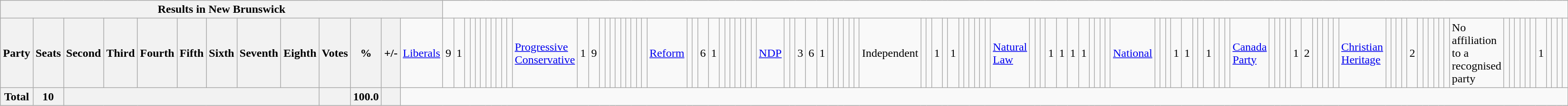<table class="wikitable">
<tr>
<th colspan=14>Results in New Brunswick</th>
</tr>
<tr>
<th colspan=2>Party</th>
<th>Seats</th>
<th>Second</th>
<th>Third</th>
<th>Fourth</th>
<th>Fifth</th>
<th>Sixth</th>
<th>Seventh</th>
<th>Eighth</th>
<th>Votes</th>
<th>%</th>
<th>+/-<br></th>
<td><a href='#'>Liberals</a></td>
<td align="right">9</td>
<td align="right">1</td>
<td align="right"></td>
<td align="right"></td>
<td align="right"></td>
<td align="right"></td>
<td align="right"></td>
<td align="right"></td>
<td align="right"></td>
<td align="right"></td>
<td align="right"><br></td>
<td><a href='#'>Progressive Conservative</a></td>
<td align="right">1</td>
<td align="right">9</td>
<td align="right"></td>
<td align="right"></td>
<td align="right"></td>
<td align="right"></td>
<td align="right"></td>
<td align="right"></td>
<td align="right"></td>
<td align="right"></td>
<td align="right"><br></td>
<td><a href='#'>Reform</a></td>
<td align="right"></td>
<td align="right"></td>
<td align="right">6</td>
<td align="right">1</td>
<td align="right"></td>
<td align="right"></td>
<td align="right"></td>
<td align="right"></td>
<td align="right"></td>
<td align="right"></td>
<td align="right"><br></td>
<td><a href='#'>NDP</a></td>
<td align="right"></td>
<td align="right"></td>
<td align="right">3</td>
<td align="right">6</td>
<td align="right">1</td>
<td align="right"></td>
<td align="right"></td>
<td align="right"></td>
<td align="right"></td>
<td align="right"></td>
<td align="right"><br></td>
<td>Independent</td>
<td align="right"></td>
<td align="right"></td>
<td align="right">1</td>
<td align="right"></td>
<td align="right">1</td>
<td align="right"></td>
<td align="right"></td>
<td align="right"></td>
<td align="right"></td>
<td align="right"></td>
<td align="right"><br></td>
<td><a href='#'>Natural Law</a></td>
<td align="right"></td>
<td align="right"></td>
<td align="right"></td>
<td align="right">1</td>
<td align="right">1</td>
<td align="right">1</td>
<td align="right">1</td>
<td align="right"></td>
<td align="right"></td>
<td align="right"></td>
<td align="right"><br></td>
<td><a href='#'>National</a></td>
<td align="right"></td>
<td align="right"></td>
<td align="right"></td>
<td align="right">1</td>
<td align="right">1</td>
<td align="right"></td>
<td align="right"></td>
<td align="right">1</td>
<td align="right"></td>
<td align="right"></td>
<td align="right"><br></td>
<td><a href='#'>Canada Party</a></td>
<td align="right"></td>
<td align="right"></td>
<td align="right"></td>
<td align="right"></td>
<td align="right">1</td>
<td align="right">2</td>
<td align="right"></td>
<td align="right"></td>
<td align="right"></td>
<td align="right"></td>
<td align="right"><br></td>
<td><a href='#'>Christian Heritage</a></td>
<td align="right"></td>
<td align="right"></td>
<td align="right"></td>
<td align="right"></td>
<td align="right">2</td>
<td align="right"></td>
<td align="right"></td>
<td align="right"></td>
<td align="right"></td>
<td align="right"></td>
<td align="right"><br></td>
<td>No affiliation to a recognised party</td>
<td align="right"></td>
<td align="right"></td>
<td align="right"></td>
<td align="right"></td>
<td align="right"></td>
<td align="right"></td>
<td align="right">1</td>
<td align="right"></td>
<td align="right"></td>
<td align="right"></td>
<td align="right"></td>
</tr>
<tr>
<th colspan="2">Total</th>
<th>10</th>
<th colspan="7"></th>
<th></th>
<th>100.0</th>
<th></th>
</tr>
</table>
